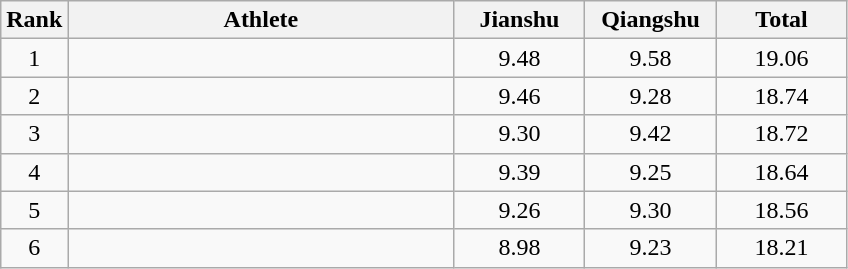<table class="wikitable" style="text-align:center">
<tr>
<th width=20>Rank</th>
<th width=250>Athlete</th>
<th width=80>Jianshu</th>
<th width=80>Qiangshu</th>
<th width=80>Total</th>
</tr>
<tr>
<td>1</td>
<td align="left"></td>
<td>9.48</td>
<td>9.58</td>
<td>19.06</td>
</tr>
<tr>
<td>2</td>
<td align="left"></td>
<td>9.46</td>
<td>9.28</td>
<td>18.74</td>
</tr>
<tr>
<td>3</td>
<td align="left"></td>
<td>9.30</td>
<td>9.42</td>
<td>18.72</td>
</tr>
<tr>
<td>4</td>
<td align="left"></td>
<td>9.39</td>
<td>9.25</td>
<td>18.64</td>
</tr>
<tr>
<td>5</td>
<td align="left"></td>
<td>9.26</td>
<td>9.30</td>
<td>18.56</td>
</tr>
<tr>
<td>6</td>
<td align="left"></td>
<td>8.98</td>
<td>9.23</td>
<td>18.21</td>
</tr>
</table>
